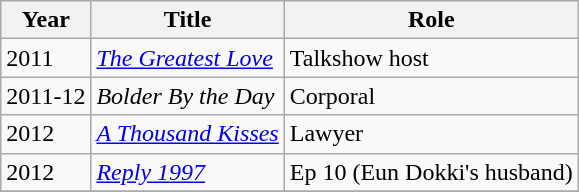<table class="wikitable">
<tr>
<th>Year</th>
<th>Title</th>
<th>Role</th>
</tr>
<tr>
<td>2011</td>
<td><em><a href='#'>The Greatest Love</a></em></td>
<td>Talkshow host</td>
</tr>
<tr>
<td>2011-12</td>
<td><em>Bolder By the Day</em></td>
<td>Corporal</td>
</tr>
<tr>
<td>2012</td>
<td><em><a href='#'>A Thousand Kisses</a></em></td>
<td>Lawyer</td>
</tr>
<tr>
<td>2012</td>
<td><em><a href='#'>Reply 1997</a></em></td>
<td>Ep 10 (Eun Dokki's husband)</td>
</tr>
<tr>
</tr>
</table>
